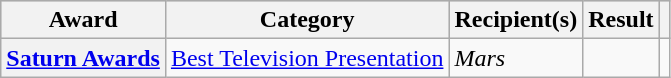<table class="wikitable sortable plainrowheaders">
<tr style="background:#ccc; text-align:center;">
<th scope="col">Award</th>
<th scope="col">Category</th>
<th scope="col">Recipient(s)</th>
<th scope="col">Result</th>
<th scope="col" class="unsortable"></th>
</tr>
<tr>
<th scope="row"><a href='#'>Saturn Awards</a></th>
<td><a href='#'>Best Television Presentation</a></td>
<td><em>Mars</em></td>
<td></td>
<td style="text-align:center;"></td>
</tr>
</table>
